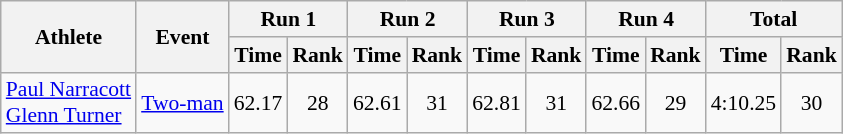<table class="wikitable" style="font-size:90%">
<tr>
<th rowspan="2">Athlete</th>
<th rowspan="2">Event</th>
<th colspan="2">Run 1</th>
<th colspan="2">Run 2</th>
<th colspan="2">Run 3</th>
<th colspan="2">Run 4</th>
<th colspan="2">Total</th>
</tr>
<tr>
<th>Time</th>
<th>Rank</th>
<th>Time</th>
<th>Rank</th>
<th>Time</th>
<th>Rank</th>
<th>Time</th>
<th>Rank</th>
<th>Time</th>
<th>Rank</th>
</tr>
<tr align="center">
<td align="left"><a href='#'>Paul Narracott</a><br><a href='#'>Glenn Turner</a></td>
<td align="left" rowspan=2><a href='#'>Two-man</a></td>
<td>62.17</td>
<td>28</td>
<td>62.61</td>
<td>31</td>
<td>62.81</td>
<td>31</td>
<td>62.66</td>
<td>29</td>
<td>4:10.25</td>
<td>30</td>
</tr>
</table>
